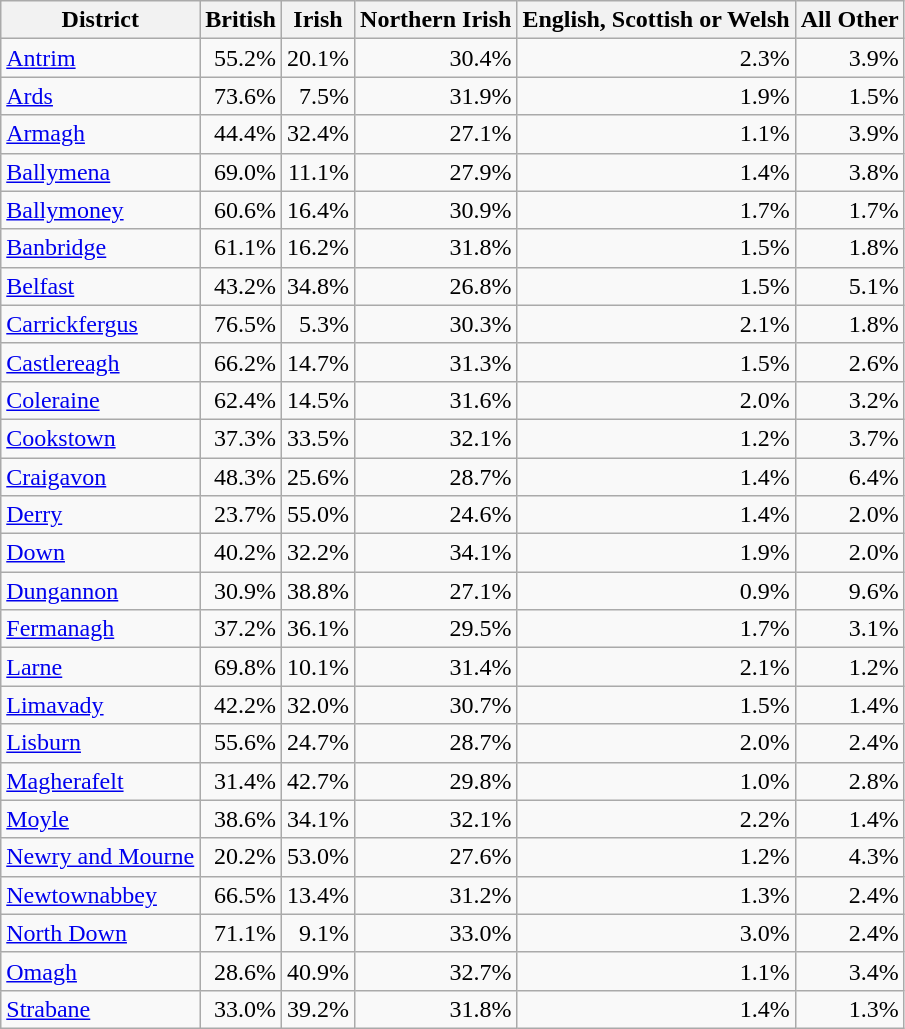<table class="wikitable sortable" style="text-align:right">
<tr>
<th>District</th>
<th>British</th>
<th>Irish</th>
<th>Northern Irish</th>
<th>English, Scottish or Welsh</th>
<th>All Other</th>
</tr>
<tr>
<td style="text-align:left"><a href='#'>Antrim</a></td>
<td>55.2%</td>
<td>20.1%</td>
<td>30.4%</td>
<td>2.3%</td>
<td>3.9%</td>
</tr>
<tr>
<td style="text-align:left"><a href='#'>Ards</a></td>
<td>73.6%</td>
<td>7.5%</td>
<td>31.9%</td>
<td>1.9%</td>
<td>1.5%</td>
</tr>
<tr>
<td style="text-align:left"><a href='#'>Armagh</a></td>
<td>44.4%</td>
<td>32.4%</td>
<td>27.1%</td>
<td>1.1%</td>
<td>3.9%</td>
</tr>
<tr>
<td style="text-align:left"><a href='#'>Ballymena</a></td>
<td>69.0%</td>
<td>11.1%</td>
<td>27.9%</td>
<td>1.4%</td>
<td>3.8%</td>
</tr>
<tr>
<td style="text-align:left"><a href='#'>Ballymoney</a></td>
<td>60.6%</td>
<td>16.4%</td>
<td>30.9%</td>
<td>1.7%</td>
<td>1.7%</td>
</tr>
<tr>
<td style="text-align:left"><a href='#'>Banbridge</a></td>
<td>61.1%</td>
<td>16.2%</td>
<td>31.8%</td>
<td>1.5%</td>
<td>1.8%</td>
</tr>
<tr>
<td style="text-align:left"><a href='#'>Belfast</a></td>
<td>43.2%</td>
<td>34.8%</td>
<td>26.8%</td>
<td>1.5%</td>
<td>5.1%</td>
</tr>
<tr>
<td style="text-align:left"><a href='#'>Carrickfergus</a></td>
<td>76.5%</td>
<td>5.3%</td>
<td>30.3%</td>
<td>2.1%</td>
<td>1.8%</td>
</tr>
<tr>
<td style="text-align:left"><a href='#'>Castlereagh</a></td>
<td>66.2%</td>
<td>14.7%</td>
<td>31.3%</td>
<td>1.5%</td>
<td>2.6%</td>
</tr>
<tr>
<td style="text-align:left"><a href='#'>Coleraine</a></td>
<td>62.4%</td>
<td>14.5%</td>
<td>31.6%</td>
<td>2.0%</td>
<td>3.2%</td>
</tr>
<tr>
<td style="text-align:left"><a href='#'>Cookstown</a></td>
<td>37.3%</td>
<td>33.5%</td>
<td>32.1%</td>
<td>1.2%</td>
<td>3.7%</td>
</tr>
<tr>
<td style="text-align:left"><a href='#'>Craigavon</a></td>
<td>48.3%</td>
<td>25.6%</td>
<td>28.7%</td>
<td>1.4%</td>
<td>6.4%</td>
</tr>
<tr>
<td style="text-align:left"><a href='#'>Derry</a></td>
<td>23.7%</td>
<td>55.0%</td>
<td>24.6%</td>
<td>1.4%</td>
<td>2.0%</td>
</tr>
<tr>
<td style="text-align:left"><a href='#'>Down</a></td>
<td>40.2%</td>
<td>32.2%</td>
<td>34.1%</td>
<td>1.9%</td>
<td>2.0%</td>
</tr>
<tr>
<td style="text-align:left"><a href='#'>Dungannon</a></td>
<td>30.9%</td>
<td>38.8%</td>
<td>27.1%</td>
<td>0.9%</td>
<td>9.6%</td>
</tr>
<tr>
<td style="text-align:left"><a href='#'>Fermanagh</a></td>
<td>37.2%</td>
<td>36.1%</td>
<td>29.5%</td>
<td>1.7%</td>
<td>3.1%</td>
</tr>
<tr>
<td style="text-align:left"><a href='#'>Larne</a></td>
<td>69.8%</td>
<td>10.1%</td>
<td>31.4%</td>
<td>2.1%</td>
<td>1.2%</td>
</tr>
<tr>
<td style="text-align:left"><a href='#'>Limavady</a></td>
<td>42.2%</td>
<td>32.0%</td>
<td>30.7%</td>
<td>1.5%</td>
<td>1.4%</td>
</tr>
<tr>
<td style="text-align:left"><a href='#'>Lisburn</a></td>
<td>55.6%</td>
<td>24.7%</td>
<td>28.7%</td>
<td>2.0%</td>
<td>2.4%</td>
</tr>
<tr>
<td style="text-align:left"><a href='#'>Magherafelt</a></td>
<td>31.4%</td>
<td>42.7%</td>
<td>29.8%</td>
<td>1.0%</td>
<td>2.8%</td>
</tr>
<tr>
<td style="text-align:left"><a href='#'>Moyle</a></td>
<td>38.6%</td>
<td>34.1%</td>
<td>32.1%</td>
<td>2.2%</td>
<td>1.4%</td>
</tr>
<tr>
<td style="text-align:left"><a href='#'>Newry and Mourne</a></td>
<td>20.2%</td>
<td>53.0%</td>
<td>27.6%</td>
<td>1.2%</td>
<td>4.3%</td>
</tr>
<tr>
<td style="text-align:left"><a href='#'>Newtownabbey</a></td>
<td>66.5%</td>
<td>13.4%</td>
<td>31.2%</td>
<td>1.3%</td>
<td>2.4%</td>
</tr>
<tr>
<td style="text-align:left"><a href='#'>North Down</a></td>
<td>71.1%</td>
<td>9.1%</td>
<td>33.0%</td>
<td>3.0%</td>
<td>2.4%</td>
</tr>
<tr>
<td style="text-align:left"><a href='#'>Omagh</a></td>
<td>28.6%</td>
<td>40.9%</td>
<td>32.7%</td>
<td>1.1%</td>
<td>3.4%</td>
</tr>
<tr>
<td style="text-align:left"><a href='#'>Strabane</a></td>
<td>33.0%</td>
<td>39.2%</td>
<td>31.8%</td>
<td>1.4%</td>
<td>1.3%</td>
</tr>
</table>
